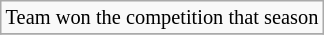<table class=wikitable style=font-size:85%>
<tr>
<td> Team won the competition that season</td>
</tr>
<tr>
</tr>
</table>
